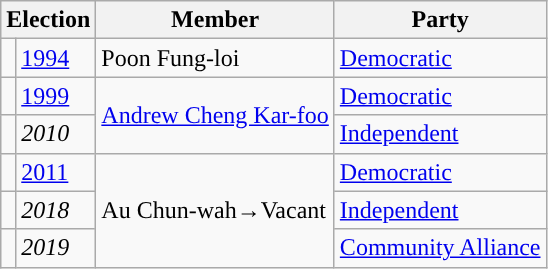<table class="wikitable">
<tr>
<th colspan="2">Election</th>
<th>Member</th>
<th>Party</th>
</tr>
<tr>
<td style="background-color: "></td>
<td><a href='#'>1994</a></td>
<td>Poon Fung-loi</td>
<td><a href='#'>Democratic</a></td>
</tr>
<tr>
<td style="background-color: "></td>
<td><a href='#'>1999</a></td>
<td rowspan=2><a href='#'>Andrew Cheng Kar-foo</a></td>
<td><a href='#'>Democratic</a></td>
</tr>
<tr>
<td style="background-color: "></td>
<td><em>2010</em></td>
<td><a href='#'>Independent</a></td>
</tr>
<tr>
<td style="background-color: "></td>
<td><a href='#'>2011</a></td>
<td rowspan=3>Au Chun-wah→Vacant</td>
<td><a href='#'>Democratic</a></td>
</tr>
<tr>
<td style="background-color: "></td>
<td><em>2018</em></td>
<td><a href='#'>Independent</a></td>
</tr>
<tr>
<td style="background-color: "></td>
<td><em>2019</em></td>
<td><a href='#'>Community Alliance</a></td>
</tr>
</table>
